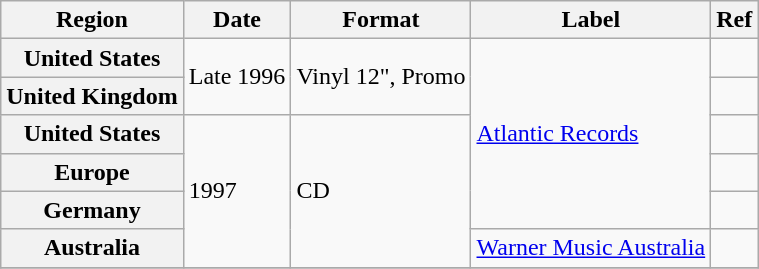<table class="wikitable plainrowheaders">
<tr>
<th scope="col">Region</th>
<th scope="col">Date</th>
<th scope="col">Format</th>
<th scope="col">Label</th>
<th scope="col">Ref</th>
</tr>
<tr>
<th scope="row">United States</th>
<td rowspan="2">Late 1996</td>
<td rowspan="2">Vinyl 12", Promo</td>
<td rowspan="5"><a href='#'>Atlantic Records</a></td>
<td style="text-align:center;"></td>
</tr>
<tr>
<th scope="row">United Kingdom</th>
<td style="text-align:center;"></td>
</tr>
<tr>
<th scope="row">United States</th>
<td rowspan="4">1997</td>
<td rowspan="4">CD</td>
<td style="text-align:center;"></td>
</tr>
<tr>
<th scope="row">Europe</th>
<td style="text-align:center;"></td>
</tr>
<tr>
<th scope="row">Germany</th>
<td style="text-align:center;"></td>
</tr>
<tr>
<th scope="row">Australia</th>
<td rowapan"1"><a href='#'>Warner Music Australia</a></td>
<td style="text-align:center;"></td>
</tr>
<tr>
</tr>
</table>
